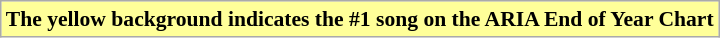<table class="wikitable plainrowheaders" style="font-size:90%;">
<tr>
<th scope=row style="background-color:#FFFF99">The yellow background indicates the #1 song on the ARIA End of Year Chart</th>
</tr>
</table>
